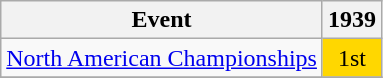<table class="wikitable">
<tr>
<th>Event</th>
<th>1939</th>
</tr>
<tr>
<td><a href='#'>North American Championships</a></td>
<td align="center" bgcolor="gold">1st</td>
</tr>
<tr>
</tr>
</table>
